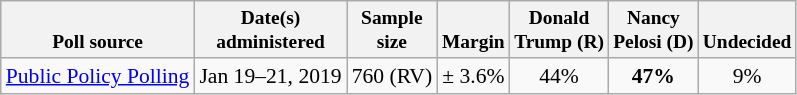<table class="wikitable sortable" style="font-size:90%;text-align:center;">
<tr valign=bottom style="font-size:90%;">
<th>Poll source</th>
<th>Date(s)<br>administered</th>
<th>Sample<br>size</th>
<th>Margin<br></th>
<th>Donald<br>Trump (R)</th>
<th>Nancy<br>Pelosi (D)</th>
<th>Undecided</th>
</tr>
<tr>
<td style="text-align:left;"><a href='#'>Public Policy Polling</a></td>
<td>Jan 19–21, 2019</td>
<td>760 (RV)</td>
<td>± 3.6%</td>
<td>44%</td>
<td><strong>47%</strong></td>
<td>9%</td>
</tr>
</table>
